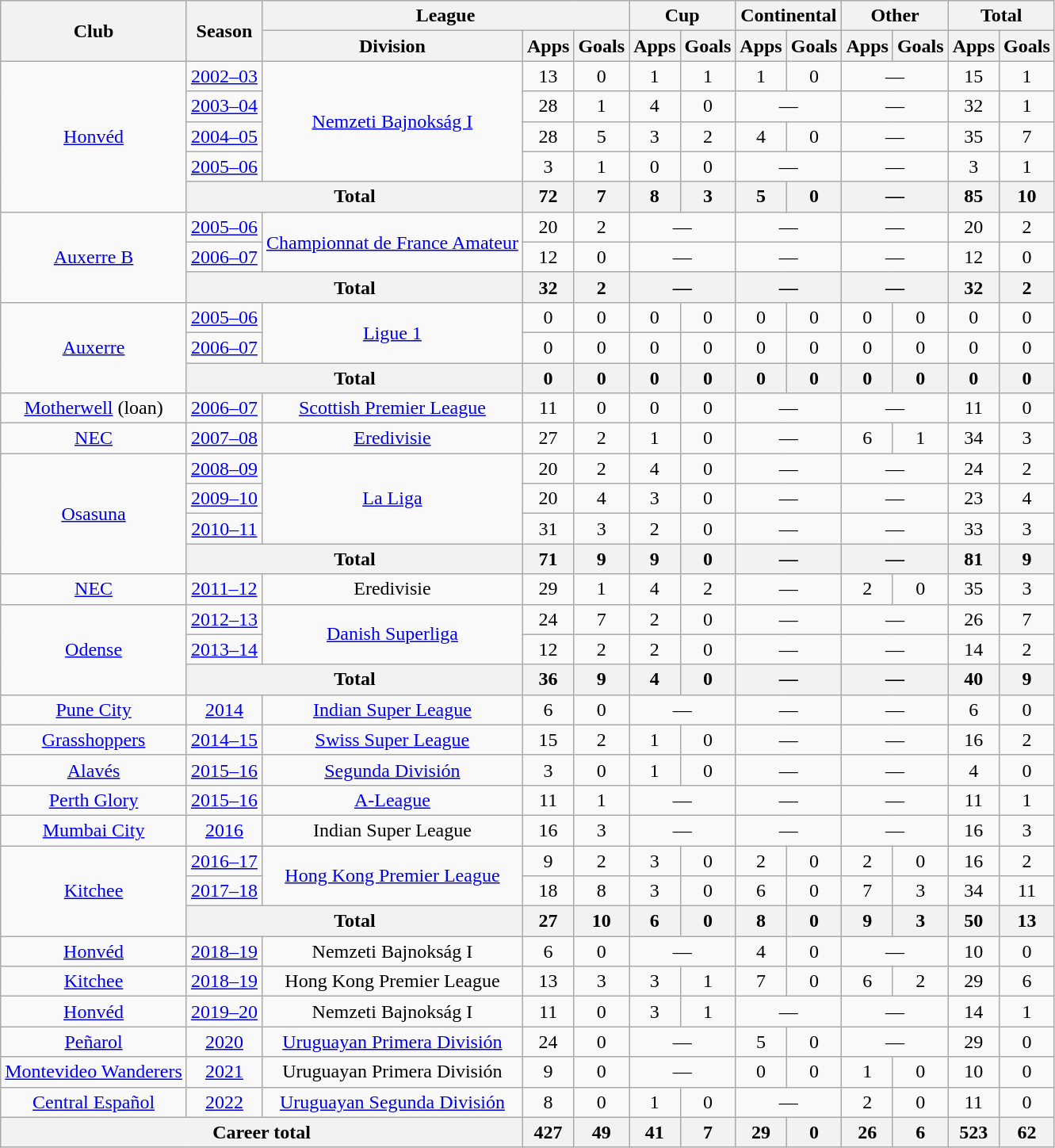<table class="wikitable" style="text-align:center">
<tr>
<th rowspan="2">Club</th>
<th rowspan="2">Season</th>
<th colspan="3">League</th>
<th colspan="2">Cup</th>
<th colspan="2">Continental</th>
<th colspan="2">Other</th>
<th colspan="2">Total</th>
</tr>
<tr>
<th>Division</th>
<th>Apps</th>
<th>Goals</th>
<th>Apps</th>
<th>Goals</th>
<th>Apps</th>
<th>Goals</th>
<th>Apps</th>
<th>Goals</th>
<th>Apps</th>
<th>Goals</th>
</tr>
<tr>
<td rowspan="5"><a href='#'>Honvéd</a></td>
<td><a href='#'>2002–03</a></td>
<td rowspan="4"><a href='#'>Nemzeti Bajnokság I</a></td>
<td>13</td>
<td>0</td>
<td>1</td>
<td>1</td>
<td>1</td>
<td>0</td>
<td colspan="2">—</td>
<td>15</td>
<td>1</td>
</tr>
<tr>
<td><a href='#'>2003–04</a></td>
<td>28</td>
<td>1</td>
<td>4</td>
<td>0</td>
<td colspan="2">—</td>
<td colspan="2">—</td>
<td>32</td>
<td>1</td>
</tr>
<tr>
<td><a href='#'>2004–05</a></td>
<td>28</td>
<td>5</td>
<td>3</td>
<td>2</td>
<td>4</td>
<td>0</td>
<td colspan="2">—</td>
<td>35</td>
<td>7</td>
</tr>
<tr>
<td><a href='#'>2005–06</a></td>
<td>3</td>
<td>1</td>
<td>0</td>
<td>0</td>
<td colspan="2">—</td>
<td colspan="2">—</td>
<td>3</td>
<td>1</td>
</tr>
<tr>
<th colspan="2">Total</th>
<th>72</th>
<th>7</th>
<th>8</th>
<th>3</th>
<th>5</th>
<th>0</th>
<th colspan="2">—</th>
<th>85</th>
<th>10</th>
</tr>
<tr>
<td rowspan="3"><a href='#'>Auxerre B</a></td>
<td><a href='#'>2005–06</a></td>
<td rowspan="2"><a href='#'>Championnat de France Amateur</a></td>
<td>20</td>
<td>2</td>
<td colspan="2">—</td>
<td colspan="2">—</td>
<td colspan="2">—</td>
<td>20</td>
<td>2</td>
</tr>
<tr>
<td><a href='#'>2006–07</a></td>
<td>12</td>
<td>0</td>
<td colspan="2">—</td>
<td colspan="2">—</td>
<td colspan="2">—</td>
<td>12</td>
<td>0</td>
</tr>
<tr>
<th colspan="2">Total</th>
<th>32</th>
<th>2</th>
<th colspan="2">—</th>
<th colspan="2">—</th>
<th colspan="2">—</th>
<th>32</th>
<th>2</th>
</tr>
<tr>
<td rowspan="3"><a href='#'>Auxerre</a></td>
<td><a href='#'>2005–06</a></td>
<td rowspan="2"><a href='#'>Ligue 1</a></td>
<td>0</td>
<td>0</td>
<td>0</td>
<td>0</td>
<td>0</td>
<td>0</td>
<td>0</td>
<td>0</td>
<td>0</td>
<td>0</td>
</tr>
<tr>
<td><a href='#'>2006–07</a></td>
<td>0</td>
<td>0</td>
<td>0</td>
<td>0</td>
<td>0</td>
<td>0</td>
<td>0</td>
<td>0</td>
<td>0</td>
<td>0</td>
</tr>
<tr>
<th colspan="2">Total</th>
<th>0</th>
<th>0</th>
<th>0</th>
<th>0</th>
<th>0</th>
<th>0</th>
<th>0</th>
<th>0</th>
<th>0</th>
<th>0</th>
</tr>
<tr>
<td><a href='#'>Motherwell</a> (loan)</td>
<td><a href='#'>2006–07</a></td>
<td><a href='#'>Scottish Premier League</a></td>
<td>11</td>
<td>0</td>
<td>0</td>
<td>0</td>
<td colspan="2">—</td>
<td colspan="2">—</td>
<td>11</td>
<td>0</td>
</tr>
<tr>
<td><a href='#'>NEC</a></td>
<td><a href='#'>2007–08</a></td>
<td><a href='#'>Eredivisie</a></td>
<td>27</td>
<td>2</td>
<td>1</td>
<td>0</td>
<td colspan="2">—</td>
<td>6</td>
<td>1</td>
<td>34</td>
<td>3</td>
</tr>
<tr>
<td rowspan="4"><a href='#'>Osasuna</a></td>
<td><a href='#'>2008–09</a></td>
<td rowspan="3"><a href='#'>La Liga</a></td>
<td>20</td>
<td>2</td>
<td>4</td>
<td>0</td>
<td colspan="2">—</td>
<td colspan="2">—</td>
<td>24</td>
<td>2</td>
</tr>
<tr>
<td><a href='#'>2009–10</a></td>
<td>20</td>
<td>4</td>
<td>3</td>
<td>0</td>
<td colspan="2">—</td>
<td colspan="2">—</td>
<td>23</td>
<td>4</td>
</tr>
<tr>
<td><a href='#'>2010–11</a></td>
<td>31</td>
<td>3</td>
<td>2</td>
<td>0</td>
<td colspan="2">—</td>
<td colspan="2">—</td>
<td>33</td>
<td>3</td>
</tr>
<tr>
<th colspan="2">Total</th>
<th>71</th>
<th>9</th>
<th>9</th>
<th>0</th>
<th colspan="2">—</th>
<th colspan="2">—</th>
<th>81</th>
<th>9</th>
</tr>
<tr>
<td><a href='#'>NEC</a></td>
<td><a href='#'>2011–12</a></td>
<td>Eredivisie</td>
<td>29</td>
<td>1</td>
<td>4</td>
<td>2</td>
<td colspan="2">—</td>
<td>2</td>
<td>0</td>
<td>35</td>
<td>3</td>
</tr>
<tr>
<td rowspan="3"><a href='#'>Odense</a></td>
<td><a href='#'>2012–13</a></td>
<td rowspan="2"><a href='#'>Danish Superliga</a></td>
<td>24</td>
<td>7</td>
<td>2</td>
<td>0</td>
<td colspan="2">—</td>
<td colspan="2">—</td>
<td>26</td>
<td>7</td>
</tr>
<tr>
<td><a href='#'>2013–14</a></td>
<td>12</td>
<td>2</td>
<td>2</td>
<td>0</td>
<td colspan="2">—</td>
<td colspan="2">—</td>
<td>14</td>
<td>2</td>
</tr>
<tr>
<th colspan="2">Total</th>
<th>36</th>
<th>9</th>
<th>4</th>
<th>0</th>
<th colspan="2">—</th>
<th colspan="2">—</th>
<th>40</th>
<th>9</th>
</tr>
<tr>
<td><a href='#'>Pune City</a></td>
<td><a href='#'>2014</a></td>
<td><a href='#'>Indian Super League</a></td>
<td>6</td>
<td>0</td>
<td colspan="2">—</td>
<td colspan="2">—</td>
<td colspan="2">—</td>
<td>6</td>
<td>0</td>
</tr>
<tr>
<td><a href='#'>Grasshoppers</a></td>
<td><a href='#'>2014–15</a></td>
<td><a href='#'>Swiss Super League</a></td>
<td>15</td>
<td>2</td>
<td>1</td>
<td>0</td>
<td colspan="2">—</td>
<td colspan="2">—</td>
<td>16</td>
<td>2</td>
</tr>
<tr>
<td><a href='#'>Alavés</a></td>
<td><a href='#'>2015–16</a></td>
<td><a href='#'>Segunda División</a></td>
<td>3</td>
<td>0</td>
<td>1</td>
<td>0</td>
<td colspan="2">—</td>
<td colspan="2">—</td>
<td>4</td>
<td>0</td>
</tr>
<tr>
<td><a href='#'>Perth Glory</a></td>
<td><a href='#'>2015–16</a></td>
<td><a href='#'>A-League</a></td>
<td>11</td>
<td>1</td>
<td colspan="2">—</td>
<td colspan="2">—</td>
<td colspan="2">—</td>
<td>11</td>
<td>1</td>
</tr>
<tr>
<td><a href='#'>Mumbai City</a></td>
<td><a href='#'>2016</a></td>
<td>Indian Super League</td>
<td>16</td>
<td>3</td>
<td colspan="2">—</td>
<td colspan="2">—</td>
<td colspan="2">—</td>
<td>16</td>
<td>3</td>
</tr>
<tr>
<td rowspan="3"><a href='#'>Kitchee</a></td>
<td><a href='#'>2016–17</a></td>
<td rowspan="2"><a href='#'>Hong Kong Premier League</a></td>
<td>9</td>
<td>2</td>
<td>3</td>
<td>0</td>
<td>2</td>
<td>0</td>
<td>2</td>
<td>0</td>
<td>16</td>
<td>2</td>
</tr>
<tr>
<td><a href='#'>2017–18</a></td>
<td>18</td>
<td>8</td>
<td>3</td>
<td>0</td>
<td>6</td>
<td>0</td>
<td>7</td>
<td>3</td>
<td>34</td>
<td>11</td>
</tr>
<tr>
<th colspan="2">Total</th>
<th>27</th>
<th>10</th>
<th>6</th>
<th>0</th>
<th>8</th>
<th>0</th>
<th>9</th>
<th>3</th>
<th>50</th>
<th>13</th>
</tr>
<tr>
<td><a href='#'>Honvéd</a></td>
<td><a href='#'>2018–19</a></td>
<td>Nemzeti Bajnokság I</td>
<td>6</td>
<td>0</td>
<td colspan="2">—</td>
<td>4</td>
<td>0</td>
<td colspan="2">—</td>
<td>10</td>
<td>0</td>
</tr>
<tr>
<td><a href='#'>Kitchee</a></td>
<td><a href='#'>2018–19</a></td>
<td>Hong Kong Premier League</td>
<td>13</td>
<td>3</td>
<td>3</td>
<td>1</td>
<td>7</td>
<td>0</td>
<td>6</td>
<td>2</td>
<td>29</td>
<td>6</td>
</tr>
<tr>
<td><a href='#'>Honvéd</a></td>
<td><a href='#'>2019–20</a></td>
<td>Nemzeti Bajnokság I</td>
<td>11</td>
<td>0</td>
<td>3</td>
<td>1</td>
<td colspan="2">—</td>
<td colspan="2">—</td>
<td>14</td>
<td>1</td>
</tr>
<tr>
<td><a href='#'>Peñarol</a></td>
<td><a href='#'>2020</a></td>
<td><a href='#'>Uruguayan Primera División</a></td>
<td>24</td>
<td>0</td>
<td colspan="2">—</td>
<td>5</td>
<td>0</td>
<td colspan="2">—</td>
<td>29</td>
<td>0</td>
</tr>
<tr>
<td><a href='#'>Montevideo Wanderers</a></td>
<td><a href='#'>2021</a></td>
<td>Uruguayan Primera División</td>
<td>9</td>
<td>0</td>
<td colspan="2">—</td>
<td>0</td>
<td>0</td>
<td>1</td>
<td>0</td>
<td>10</td>
<td>0</td>
</tr>
<tr>
<td><a href='#'>Central Español</a></td>
<td><a href='#'>2022</a></td>
<td><a href='#'>Uruguayan Segunda División</a></td>
<td>8</td>
<td>0</td>
<td>1</td>
<td>0</td>
<td colspan="2">—</td>
<td>2</td>
<td>0</td>
<td>11</td>
<td>0</td>
</tr>
<tr>
<th colspan="3">Career total</th>
<th>427</th>
<th>49</th>
<th>41</th>
<th>7</th>
<th>29</th>
<th>0</th>
<th>26</th>
<th>6</th>
<th>523</th>
<th>62</th>
</tr>
</table>
